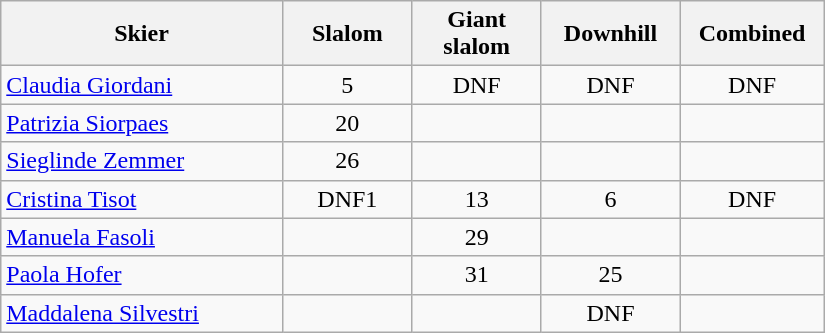<table class="wikitable" width=550px style="font-size:100%; text-align:center;">
<tr>
<th width=250px>Skier</th>
<th width=100px>Slalom</th>
<th width=100px>Giant slalom</th>
<th width=100px>Downhill</th>
<th width=100px>Combined</th>
</tr>
<tr>
<td align=left><a href='#'>Claudia Giordani</a></td>
<td>5</td>
<td>DNF</td>
<td>DNF</td>
<td>DNF</td>
</tr>
<tr>
<td align=left><a href='#'>Patrizia Siorpaes</a></td>
<td>20</td>
<td></td>
<td></td>
<td></td>
</tr>
<tr>
<td align=left><a href='#'>Sieglinde Zemmer</a></td>
<td>26</td>
<td></td>
<td></td>
<td></td>
</tr>
<tr>
<td align=left><a href='#'>Cristina Tisot</a></td>
<td>DNF1</td>
<td>13</td>
<td>6</td>
<td>DNF</td>
</tr>
<tr>
<td align=left><a href='#'>Manuela Fasoli</a></td>
<td></td>
<td>29</td>
<td></td>
<td></td>
</tr>
<tr>
<td align=left><a href='#'>Paola Hofer</a></td>
<td></td>
<td>31</td>
<td>25</td>
<td></td>
</tr>
<tr>
<td align=left><a href='#'>Maddalena Silvestri</a></td>
<td></td>
<td></td>
<td>DNF</td>
<td></td>
</tr>
</table>
